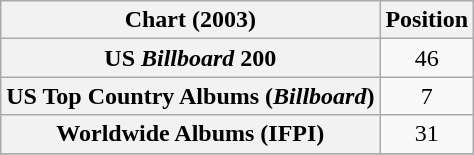<table class="wikitable sortable plainrowheaders" style="text-align:center">
<tr>
<th scope="col">Chart (2003)</th>
<th scope="col">Position</th>
</tr>
<tr>
<th scope="row">US <em>Billboard</em> 200</th>
<td>46</td>
</tr>
<tr>
<th scope="row">US Top Country Albums (<em>Billboard</em>)</th>
<td>7</td>
</tr>
<tr>
<th scope="row">Worldwide Albums (IFPI)</th>
<td>31</td>
</tr>
<tr>
</tr>
</table>
